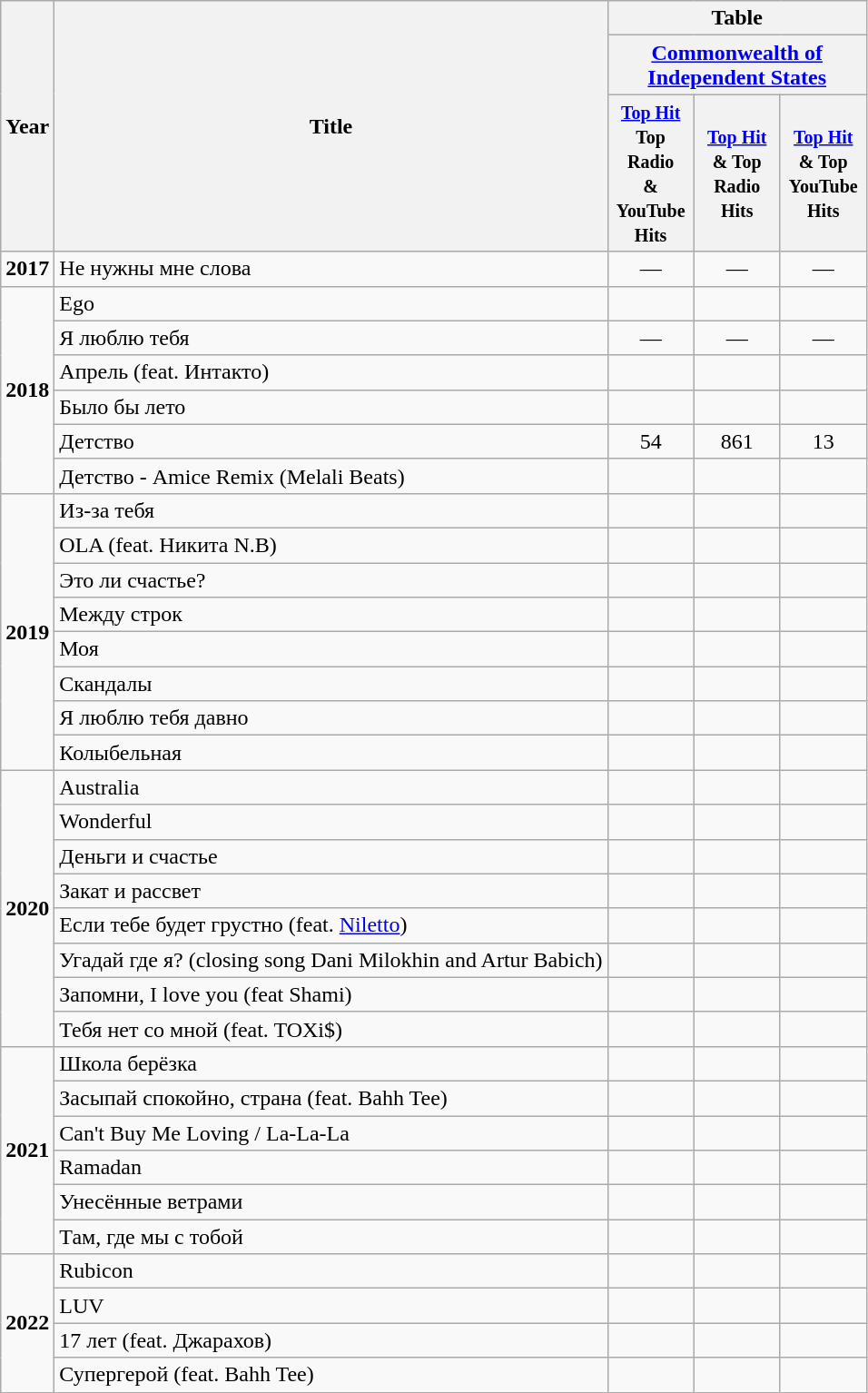<table class="wikitable sortable mw-collapsible">
<tr>
<th rowspan="3">Year</th>
<th rowspan="3">Title</th>
<th colspan="3">Table</th>
</tr>
<tr>
<th colspan="3" align="center"><a href='#'>Commonwealth of Independent States</a></th>
</tr>
<tr>
<th style="width:3.5em;"><small><a href='#'>Top Hit</a><br>Top Radio<br>& YouTube Hits</small></th>
<th style="width:3.5em;"><small><a href='#'>Top Hit</a><br>& Top Radio Hits</small></th>
<th style="width:3.5em;"><small><a href='#'>Top Hit</a><br>& Top YouTube Hits</small></th>
</tr>
<tr>
<td rowspan="1" align="center"><strong>2017</strong></td>
<td>Не нужны мне слова</td>
<td align="center">—</td>
<td align="center">—</td>
<td align="center">—</td>
</tr>
<tr>
<td rowspan="6" align="center"><strong>2018</strong></td>
<td>Ego</td>
<td align="center"></td>
<td align="center"></td>
<td align="center"></td>
</tr>
<tr>
<td>Я люблю тебя</td>
<td align="center">—</td>
<td align="center">—</td>
<td align="center">—</td>
</tr>
<tr>
<td>Апрель (feat. Интакто)</td>
<td align="center"></td>
<td align="center"></td>
<td align="center"></td>
</tr>
<tr>
<td>Было бы лето</td>
<td align="center"></td>
<td align="center"></td>
<td align="center"></td>
</tr>
<tr>
<td>Детство</td>
<td align="center">54</td>
<td align="center">861</td>
<td align="center">13</td>
</tr>
<tr>
<td>Детство - Amice Remix (Melali Beats)</td>
<td align="center"></td>
<td align="center"></td>
<td align="center"></td>
</tr>
<tr>
<td rowspan="8"><strong>2019</strong></td>
<td>Из-за тебя</td>
<td align="center"></td>
<td align="center"></td>
<td align="center"></td>
</tr>
<tr>
<td>OLA (feat. Никита N.B)</td>
<td align="center"></td>
<td align="center"></td>
<td align="center"></td>
</tr>
<tr>
<td>Это ли счастье?</td>
<td align="center"></td>
<td align="center"></td>
<td align="center"></td>
</tr>
<tr>
<td>Между строк</td>
<td align="center"></td>
<td align="center"></td>
<td align="center"></td>
</tr>
<tr>
<td>Моя</td>
<td align="center"></td>
<td align="center"></td>
<td align="center"></td>
</tr>
<tr>
<td>Скандалы</td>
<td align="center"></td>
<td align="center"></td>
<td align="center"></td>
</tr>
<tr>
<td>Я люблю тебя давно</td>
<td align="center"></td>
<td align="center"></td>
<td align="center"></td>
</tr>
<tr>
<td>Колыбельная</td>
<td align="center"></td>
<td align="center"></td>
<td align="center"></td>
</tr>
<tr>
<td rowspan="8"><strong>2020</strong></td>
<td>Australia</td>
<td align="center"></td>
<td align="center"></td>
<td align="center"></td>
</tr>
<tr>
<td>Wonderful</td>
<td align="center"></td>
<td align="center"></td>
<td align="center"></td>
</tr>
<tr>
<td>Деньги и счастье</td>
<td align="center"></td>
<td align="center"></td>
<td align="center"></td>
</tr>
<tr>
<td>Закат и рассвет</td>
<td align="center"></td>
<td align="center"></td>
<td align="center"></td>
</tr>
<tr>
<td>Если тебе будет грустно (feat. <a href='#'>Niletto</a>)</td>
<td align="center"></td>
<td align="center"></td>
<td align="center"></td>
</tr>
<tr>
<td>Угадай где я? (closing song Dani Milokhin and Artur Babich)</td>
<td align="center"></td>
<td align="center"></td>
<td align="center"></td>
</tr>
<tr>
<td>Запомни, I love you (feat Shami)</td>
<td align="center"></td>
<td align="center"></td>
<td align="center"></td>
</tr>
<tr>
<td>Тебя нет со мной (feat. TOXi$)</td>
<td align="center"></td>
<td align="center"></td>
<td align="center"></td>
</tr>
<tr>
<td rowspan="6"><strong>2021</strong></td>
<td>Школа берёзка</td>
<td align="center"></td>
<td align="center"></td>
<td align="center"></td>
</tr>
<tr>
<td>Засыпай спокойно, страна (feat. Bahh Tee)</td>
<td align="center"></td>
<td align="center"></td>
<td align="center"></td>
</tr>
<tr>
<td>Can't Buy Me Loving / La-La-La</td>
<td align="center"></td>
<td align="center"></td>
<td align="center"></td>
</tr>
<tr>
<td>Ramadan</td>
<td align="center"></td>
<td align="center"></td>
<td align="center"></td>
</tr>
<tr>
<td>Унесённые ветрами</td>
<td align="center"></td>
<td align="center"></td>
<td align="center"></td>
</tr>
<tr>
<td>Там, где мы с тобой</td>
<td align="center"></td>
<td align="center"></td>
<td align="center"></td>
</tr>
<tr>
<td rowspan="4"><strong>2022</strong></td>
<td>Rubicon</td>
<td align="center"></td>
<td align="center"></td>
<td align="center"></td>
</tr>
<tr>
<td>LUV</td>
<td align="center"></td>
<td align="center"></td>
<td align="center"></td>
</tr>
<tr>
<td>17 лет (feat. Джарахов)</td>
<td align="center"></td>
<td align="center"></td>
<td align="center"></td>
</tr>
<tr>
<td>Супергерой (feat. Bahh Tee)</td>
<td align="center"></td>
<td align="center"></td>
<td align="center"></td>
</tr>
</table>
